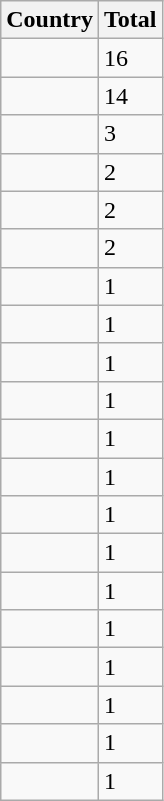<table class="wikitable sortable">
<tr>
<th>Country</th>
<th>Total</th>
</tr>
<tr>
<td></td>
<td>16</td>
</tr>
<tr>
<td></td>
<td>14</td>
</tr>
<tr>
<td></td>
<td>3</td>
</tr>
<tr>
<td></td>
<td>2</td>
</tr>
<tr>
<td></td>
<td>2</td>
</tr>
<tr>
<td></td>
<td>2</td>
</tr>
<tr>
<td></td>
<td>1</td>
</tr>
<tr>
<td></td>
<td>1</td>
</tr>
<tr>
<td></td>
<td>1</td>
</tr>
<tr>
<td></td>
<td>1</td>
</tr>
<tr>
<td></td>
<td>1</td>
</tr>
<tr>
<td></td>
<td>1</td>
</tr>
<tr>
<td></td>
<td>1</td>
</tr>
<tr>
<td></td>
<td>1</td>
</tr>
<tr>
<td></td>
<td>1</td>
</tr>
<tr>
<td></td>
<td>1</td>
</tr>
<tr>
<td></td>
<td>1</td>
</tr>
<tr>
<td></td>
<td>1</td>
</tr>
<tr>
<td></td>
<td>1</td>
</tr>
<tr>
<td></td>
<td>1</td>
</tr>
</table>
